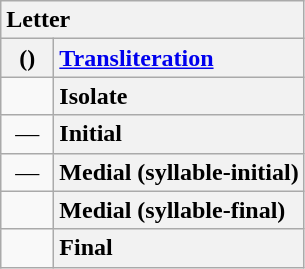<table class="wikitable" style="text-align: center; display: inline-table;">
<tr>
<th colspan="2" style="text-align: left">Letter</th>
</tr>
<tr>
<th style="min-width: 1.75em"> ()</th>
<th style="text-align: left"><a href='#'>Transliteration</a></th>
</tr>
<tr>
<td></td>
<th style="text-align: left">Isolate</th>
</tr>
<tr>
<td>—</td>
<th style="text-align: left">Initial</th>
</tr>
<tr>
<td>—</td>
<th style="text-align: left">Medial (syllable-initial)</th>
</tr>
<tr>
<td></td>
<th style="text-align: left">Medial (syllable-final)</th>
</tr>
<tr>
<td></td>
<th style="text-align: left">Final</th>
</tr>
</table>
